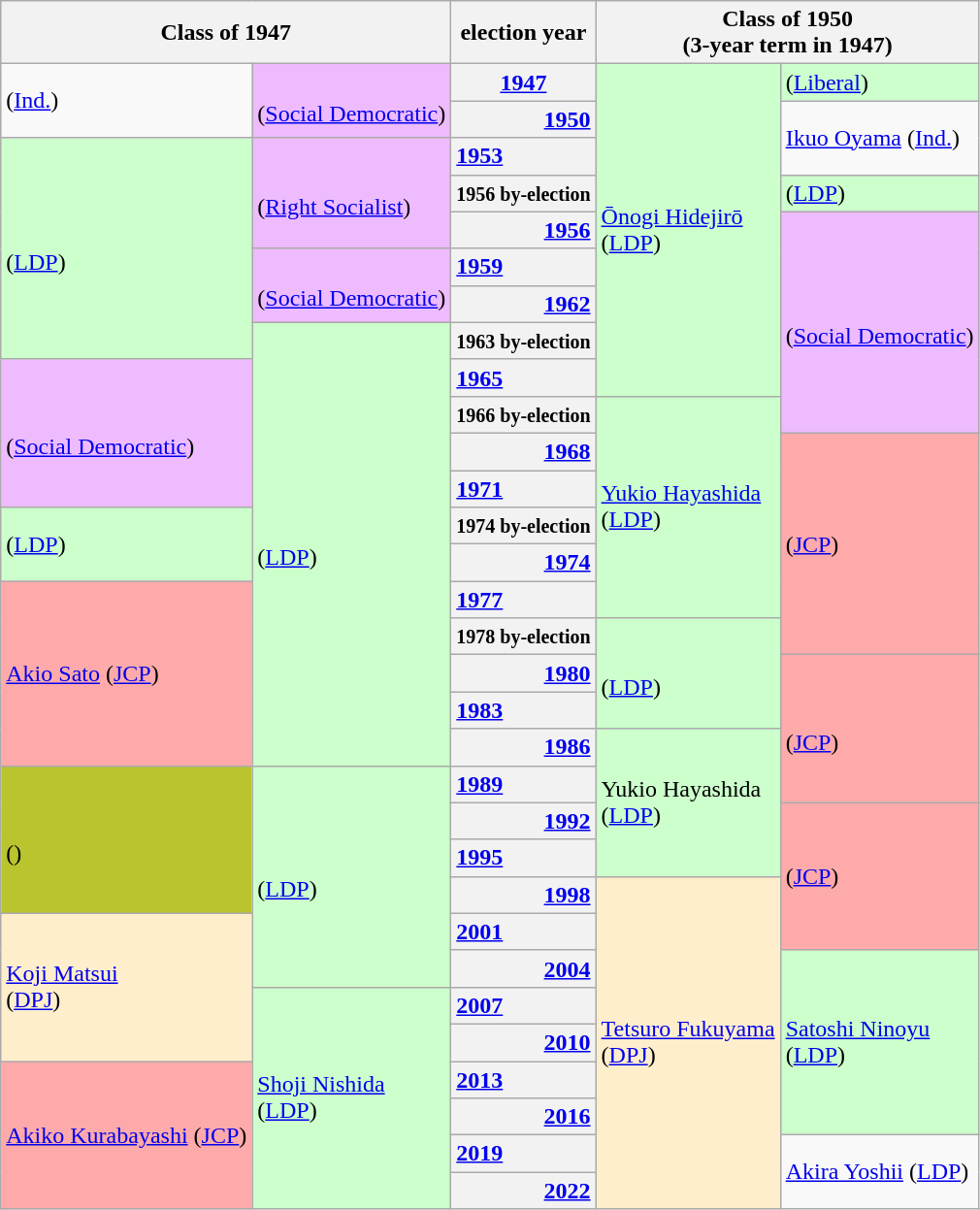<table class="wikitable" border="1">
<tr>
<th colspan="2">Class of 1947</th>
<th>election year</th>
<th colspan="2">Class of 1950<br>(3-year term in 1947)</th>
</tr>
<tr>
<td rowspan="2"> (<a href='#'>Ind.</a>)</td>
<td rowspan="2" bgcolor="#EEBBFF"><br>(<a href='#'>Social Democratic</a>)</td>
<th style="text-align: center"><a href='#'>1947</a></th>
<td rowspan="9" bgcolor="#CCFFCC"><a href='#'>Ōnogi Hidejirō</a><br>(<a href='#'>LDP</a>)</td>
<td bgcolor="#CCFFCC"> (<a href='#'>Liberal</a>)</td>
</tr>
<tr>
<th style="text-align: right"><a href='#'>1950</a></th>
<td rowspan="2"><a href='#'>Ikuo Oyama</a> (<a href='#'>Ind.</a>)</td>
</tr>
<tr>
<td rowspan="6" bgcolor="#CCFFCC"><br>(<a href='#'>LDP</a>)</td>
<td rowspan="3" bgcolor="#EEBBFF"><br>(<a href='#'>Right Socialist</a>)</td>
<th style="text-align: left"><a href='#'>1953</a></th>
</tr>
<tr>
<th style="text-align: right"><small>1956 by-election</small></th>
<td bgcolor="#CCFFCC"> (<a href='#'>LDP</a>)</td>
</tr>
<tr>
<th style="text-align: right"><a href='#'>1956</a></th>
<td rowspan="6" bgcolor="#EEBBFF"><br>(<a href='#'>Social Democratic</a>)</td>
</tr>
<tr>
<td rowspan="2" bgcolor="#EEBBFF"><br>(<a href='#'>Social Democratic</a>)</td>
<th style="text-align: left"><a href='#'>1959</a></th>
</tr>
<tr>
<th style="text-align: right"><a href='#'>1962</a></th>
</tr>
<tr>
<td rowspan="12" bgcolor="#CCFFCC"><br>(<a href='#'>LDP</a>)</td>
<th style="text-align: left"><small>1963 by-election</small></th>
</tr>
<tr>
<td rowspan="4" bgcolor="#EEBBFF"><br>(<a href='#'>Social Democratic</a>)</td>
<th style="text-align: left"><a href='#'>1965</a></th>
</tr>
<tr>
<th style="text-align: right"><small>1966 by-election</small></th>
<td rowspan="6" bgcolor="#CCFFCC"><a href='#'>Yukio Hayashida</a><br>(<a href='#'>LDP</a>)</td>
</tr>
<tr>
<th style="text-align: right"><a href='#'>1968</a></th>
<td rowspan="6" bgcolor="#FFAAAA"> (<a href='#'>JCP</a>)</td>
</tr>
<tr>
<th style="text-align: left"><a href='#'>1971</a></th>
</tr>
<tr>
<td rowspan="2" bgcolor="#CCFFCC"> (<a href='#'>LDP</a>)</td>
<th style="text-align: left"><small>1974 by-election</small></th>
</tr>
<tr>
<th style="text-align: right"><a href='#'>1974</a></th>
</tr>
<tr>
<td rowspan="5" bgcolor="#FFAAAA"><a href='#'>Akio Sato</a> (<a href='#'>JCP</a>)</td>
<th style="text-align: left"><a href='#'>1977</a></th>
</tr>
<tr>
<th style="text-align: right"><small>1978 by-election</small></th>
<td rowspan="3" bgcolor="#CCFFCC"><br>(<a href='#'>LDP</a>)</td>
</tr>
<tr>
<th style="text-align: right"><a href='#'>1980</a></th>
<td rowspan="4" bgcolor="#FFAAAA"> <br>(<a href='#'>JCP</a>)</td>
</tr>
<tr>
<th style="text-align: left"><a href='#'>1983</a></th>
</tr>
<tr>
<th style="text-align: right"><a href='#'>1986</a></th>
<td rowspan="4" bgcolor="#CCFFCC">Yukio Hayashida <br>(<a href='#'>LDP</a>)</td>
</tr>
<tr>
<td rowspan="4" bgcolor="#B9C42F"><br>()</td>
<td rowspan="6" bgcolor="#CCFFCC"><br>(<a href='#'>LDP</a>)</td>
<th style="text-align: left"><a href='#'>1989</a></th>
</tr>
<tr>
<th style="text-align: right"><a href='#'>1992</a></th>
<td rowspan="4" bgcolor="#FFAAAA"> (<a href='#'>JCP</a>)</td>
</tr>
<tr>
<th style="text-align: left"><a href='#'>1995</a></th>
</tr>
<tr>
<th style="text-align: right"><a href='#'>1998</a></th>
<td rowspan="9" bgcolor="#FFEECC"><a href='#'>Tetsuro Fukuyama</a><br>(<a href='#'>DPJ</a>)</td>
</tr>
<tr>
<td rowspan="4" bgcolor="#FFEECC"><a href='#'>Koji Matsui</a><br>(<a href='#'>DPJ</a>)</td>
<th style="text-align: left"><a href='#'>2001</a></th>
</tr>
<tr>
<th style="text-align: right"><a href='#'>2004</a></th>
<td rowspan="5" bgcolor="#CCFFCC"><a href='#'>Satoshi Ninoyu</a><br>(<a href='#'>LDP</a>)</td>
</tr>
<tr>
<td rowspan="6" bgcolor="#CCFFCC"><a href='#'>Shoji Nishida</a><br>(<a href='#'>LDP</a>)</td>
<th style="text-align: left"><a href='#'>2007</a></th>
</tr>
<tr>
<th style="text-align: right"><a href='#'>2010</a></th>
</tr>
<tr>
<td rowspan="4" bgcolor="#FFAAAA"><a href='#'>Akiko Kurabayashi</a> (<a href='#'>JCP</a>)</td>
<th style="text-align: left"><a href='#'>2013</a></th>
</tr>
<tr>
<th style="text-align: right"><a href='#'>2016</a></th>
</tr>
<tr>
<th style="text-align: left"><a href='#'>2019</a></th>
<td rowspan="2"><a href='#'>Akira Yoshii</a> (<a href='#'>LDP</a>)</td>
</tr>
<tr>
<th style="text-align: right"><a href='#'>2022</a></th>
</tr>
</table>
